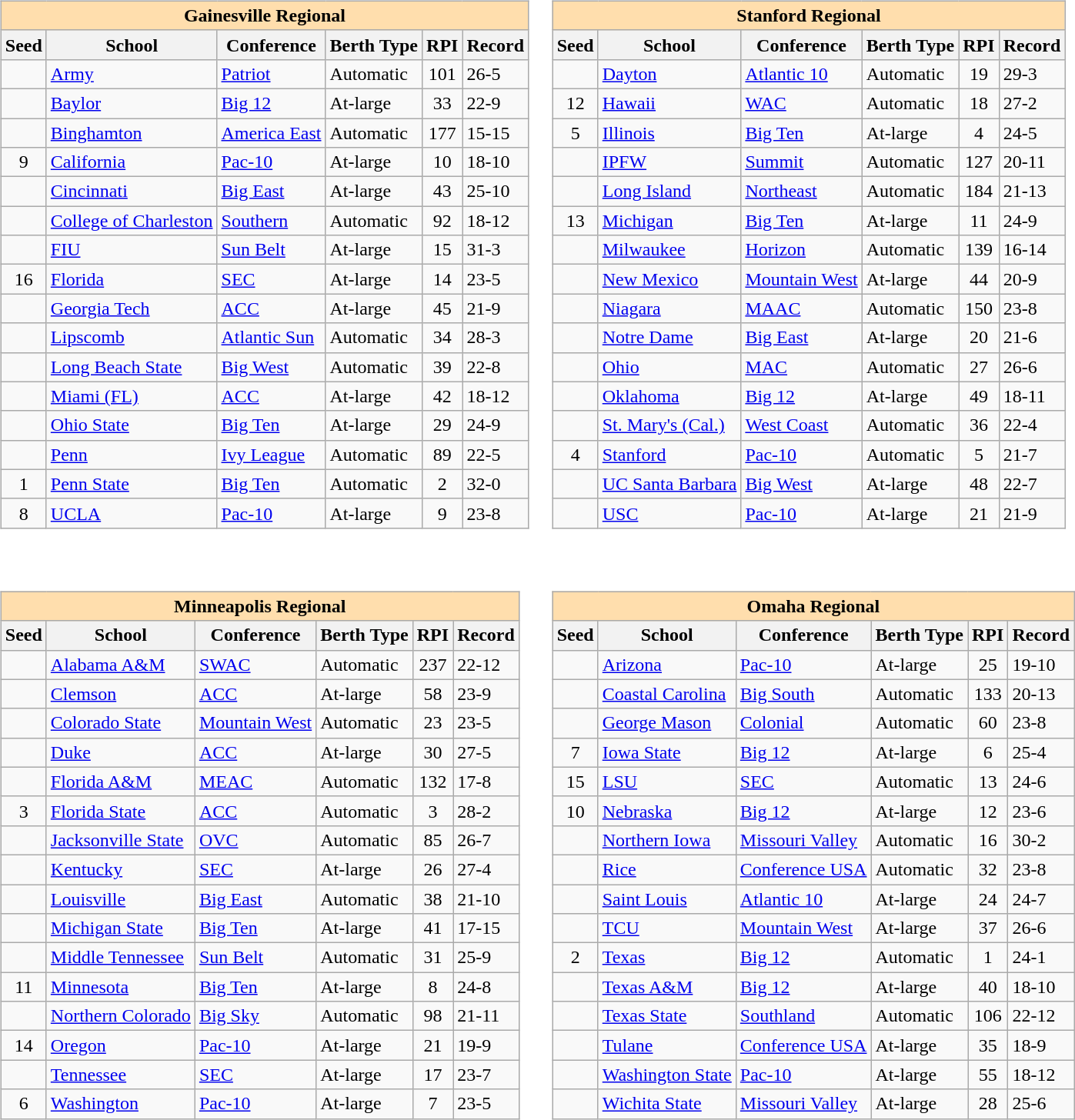<table>
<tr>
<td valign=top><br><table class="wikitable sortable">
<tr>
<th colspan="6" style="background:#ffdead;">Gainesville Regional</th>
</tr>
<tr>
<th>Seed</th>
<th>School</th>
<th>Conference</th>
<th>Berth Type</th>
<th>RPI</th>
<th>Record</th>
</tr>
<tr>
<td></td>
<td><a href='#'>Army</a></td>
<td><a href='#'>Patriot</a></td>
<td>Automatic</td>
<td align=center>101</td>
<td>26-5</td>
</tr>
<tr>
<td></td>
<td><a href='#'>Baylor</a></td>
<td><a href='#'>Big 12</a></td>
<td>At-large</td>
<td align=center>33</td>
<td>22-9</td>
</tr>
<tr>
<td></td>
<td><a href='#'>Binghamton</a></td>
<td><a href='#'>America East</a></td>
<td>Automatic</td>
<td align=center>177</td>
<td>15-15</td>
</tr>
<tr>
<td align=center>9</td>
<td><a href='#'>California</a></td>
<td><a href='#'>Pac-10</a></td>
<td>At-large</td>
<td align=center>10</td>
<td>18-10</td>
</tr>
<tr>
<td></td>
<td><a href='#'>Cincinnati</a></td>
<td><a href='#'>Big East</a></td>
<td>At-large</td>
<td align=center>43</td>
<td>25-10</td>
</tr>
<tr>
<td></td>
<td><a href='#'>College of Charleston</a></td>
<td><a href='#'>Southern</a></td>
<td>Automatic</td>
<td align=center>92</td>
<td>18-12</td>
</tr>
<tr>
<td></td>
<td><a href='#'>FIU</a></td>
<td><a href='#'>Sun Belt</a></td>
<td>At-large</td>
<td align=center>15</td>
<td>31-3</td>
</tr>
<tr>
<td align=center>16</td>
<td><a href='#'>Florida</a></td>
<td><a href='#'>SEC</a></td>
<td>At-large</td>
<td align=center>14</td>
<td>23-5</td>
</tr>
<tr>
<td></td>
<td><a href='#'>Georgia Tech</a></td>
<td><a href='#'>ACC</a></td>
<td>At-large</td>
<td align=center>45</td>
<td>21-9</td>
</tr>
<tr>
<td></td>
<td><a href='#'>Lipscomb</a></td>
<td><a href='#'>Atlantic Sun</a></td>
<td>Automatic</td>
<td align=center>34</td>
<td>28-3</td>
</tr>
<tr>
<td></td>
<td><a href='#'>Long Beach State</a></td>
<td><a href='#'>Big West</a></td>
<td>Automatic</td>
<td align=center>39</td>
<td>22-8</td>
</tr>
<tr>
<td></td>
<td><a href='#'>Miami (FL)</a></td>
<td><a href='#'>ACC</a></td>
<td>At-large</td>
<td align=center>42</td>
<td>18-12</td>
</tr>
<tr>
<td></td>
<td><a href='#'>Ohio State</a></td>
<td><a href='#'>Big Ten</a></td>
<td>At-large</td>
<td align=center>29</td>
<td>24-9</td>
</tr>
<tr>
<td></td>
<td><a href='#'>Penn</a></td>
<td><a href='#'>Ivy League</a></td>
<td>Automatic</td>
<td align=center>89</td>
<td>22-5</td>
</tr>
<tr>
<td align=center>1</td>
<td><a href='#'>Penn State</a></td>
<td><a href='#'>Big Ten</a></td>
<td>Automatic</td>
<td align=center>2</td>
<td>32-0</td>
</tr>
<tr>
<td align=center>8</td>
<td><a href='#'>UCLA</a></td>
<td><a href='#'>Pac-10</a></td>
<td>At-large</td>
<td align=center>9</td>
<td>23-8</td>
</tr>
</table>
</td>
<td valign=top><br><table class="wikitable sortable">
<tr>
<th colspan="6" style="background:#ffdead;">Stanford Regional</th>
</tr>
<tr>
<th>Seed</th>
<th>School</th>
<th>Conference</th>
<th>Berth Type</th>
<th>RPI</th>
<th>Record</th>
</tr>
<tr>
<td></td>
<td><a href='#'>Dayton</a></td>
<td><a href='#'>Atlantic 10</a></td>
<td>Automatic</td>
<td align=center>19</td>
<td>29-3</td>
</tr>
<tr>
<td align=center>12</td>
<td><a href='#'>Hawaii</a></td>
<td><a href='#'>WAC</a></td>
<td>Automatic</td>
<td align=center>18</td>
<td>27-2</td>
</tr>
<tr>
<td align=center>5</td>
<td><a href='#'>Illinois</a></td>
<td><a href='#'>Big Ten</a></td>
<td>At-large</td>
<td align=center>4</td>
<td>24-5</td>
</tr>
<tr>
<td></td>
<td><a href='#'>IPFW</a></td>
<td><a href='#'>Summit</a></td>
<td>Automatic</td>
<td align=center>127</td>
<td>20-11</td>
</tr>
<tr>
<td></td>
<td><a href='#'>Long Island</a></td>
<td><a href='#'>Northeast</a></td>
<td>Automatic</td>
<td align=center>184</td>
<td>21-13</td>
</tr>
<tr>
<td align=center>13</td>
<td><a href='#'>Michigan</a></td>
<td><a href='#'>Big Ten</a></td>
<td>At-large</td>
<td align=center>11</td>
<td>24-9</td>
</tr>
<tr>
<td></td>
<td><a href='#'>Milwaukee</a></td>
<td><a href='#'>Horizon</a></td>
<td>Automatic</td>
<td align=center>139</td>
<td>16-14</td>
</tr>
<tr>
<td></td>
<td><a href='#'>New Mexico</a></td>
<td><a href='#'>Mountain West</a></td>
<td>At-large</td>
<td align=center>44</td>
<td>20-9</td>
</tr>
<tr>
<td></td>
<td><a href='#'>Niagara</a></td>
<td><a href='#'>MAAC</a></td>
<td>Automatic</td>
<td align=center>150</td>
<td>23-8</td>
</tr>
<tr>
<td></td>
<td><a href='#'>Notre Dame</a></td>
<td><a href='#'>Big East</a></td>
<td>At-large</td>
<td align=center>20</td>
<td>21-6</td>
</tr>
<tr>
<td></td>
<td><a href='#'>Ohio</a></td>
<td><a href='#'>MAC</a></td>
<td>Automatic</td>
<td align=center>27</td>
<td>26-6</td>
</tr>
<tr>
<td></td>
<td><a href='#'>Oklahoma</a></td>
<td><a href='#'>Big 12</a></td>
<td>At-large</td>
<td align=center>49</td>
<td>18-11</td>
</tr>
<tr>
<td></td>
<td><a href='#'>St. Mary's (Cal.)</a></td>
<td><a href='#'>West Coast</a></td>
<td>Automatic</td>
<td align=center>36</td>
<td>22-4</td>
</tr>
<tr>
<td align=center>4</td>
<td><a href='#'>Stanford</a></td>
<td><a href='#'>Pac-10</a></td>
<td>Automatic</td>
<td align=center>5</td>
<td>21-7</td>
</tr>
<tr>
<td></td>
<td><a href='#'>UC Santa Barbara</a></td>
<td><a href='#'>Big West</a></td>
<td>At-large</td>
<td align=center>48</td>
<td>22-7</td>
</tr>
<tr>
<td></td>
<td><a href='#'>USC</a></td>
<td><a href='#'>Pac-10</a></td>
<td>At-large</td>
<td align=center>21</td>
<td>21-9</td>
</tr>
</table>
</td>
</tr>
<tr>
<td valign=top><br><table class="wikitable sortable">
<tr>
<th colspan="6" style="background:#ffdead;">Minneapolis Regional</th>
</tr>
<tr>
<th>Seed</th>
<th>School</th>
<th>Conference</th>
<th>Berth Type</th>
<th>RPI</th>
<th>Record</th>
</tr>
<tr>
<td></td>
<td><a href='#'>Alabama A&M</a></td>
<td><a href='#'>SWAC</a></td>
<td>Automatic</td>
<td align=center>237</td>
<td>22-12</td>
</tr>
<tr>
<td></td>
<td><a href='#'>Clemson</a></td>
<td><a href='#'>ACC</a></td>
<td>At-large</td>
<td align=center>58</td>
<td>23-9</td>
</tr>
<tr>
<td></td>
<td><a href='#'>Colorado State</a></td>
<td><a href='#'>Mountain West</a></td>
<td>Automatic</td>
<td align=center>23</td>
<td>23-5</td>
</tr>
<tr>
<td></td>
<td><a href='#'>Duke</a></td>
<td><a href='#'>ACC</a></td>
<td>At-large</td>
<td align=center>30</td>
<td>27-5</td>
</tr>
<tr>
<td></td>
<td><a href='#'>Florida A&M</a></td>
<td><a href='#'>MEAC</a></td>
<td>Automatic</td>
<td align=center>132</td>
<td>17-8</td>
</tr>
<tr>
<td align=center>3</td>
<td><a href='#'>Florida State</a></td>
<td><a href='#'>ACC</a></td>
<td>Automatic</td>
<td align=center>3</td>
<td>28-2</td>
</tr>
<tr>
<td></td>
<td><a href='#'>Jacksonville State</a></td>
<td><a href='#'>OVC</a></td>
<td>Automatic</td>
<td align=center>85</td>
<td>26-7</td>
</tr>
<tr>
<td></td>
<td><a href='#'>Kentucky</a></td>
<td><a href='#'>SEC</a></td>
<td>At-large</td>
<td align=center>26</td>
<td>27-4</td>
</tr>
<tr>
<td></td>
<td><a href='#'>Louisville</a></td>
<td><a href='#'>Big East</a></td>
<td>Automatic</td>
<td align=center>38</td>
<td>21-10</td>
</tr>
<tr>
<td></td>
<td><a href='#'>Michigan State</a></td>
<td><a href='#'>Big Ten</a></td>
<td>At-large</td>
<td align=center>41</td>
<td>17-15</td>
</tr>
<tr>
<td></td>
<td><a href='#'>Middle Tennessee</a></td>
<td><a href='#'>Sun Belt</a></td>
<td>Automatic</td>
<td align=center>31</td>
<td>25-9</td>
</tr>
<tr>
<td align=center>11</td>
<td><a href='#'>Minnesota</a></td>
<td><a href='#'>Big Ten</a></td>
<td>At-large</td>
<td align=center>8</td>
<td>24-8</td>
</tr>
<tr>
<td></td>
<td><a href='#'>Northern Colorado</a></td>
<td><a href='#'>Big Sky</a></td>
<td>Automatic</td>
<td align=center>98</td>
<td>21-11</td>
</tr>
<tr>
<td align=center>14</td>
<td><a href='#'>Oregon</a></td>
<td><a href='#'>Pac-10</a></td>
<td>At-large</td>
<td align=center>21</td>
<td>19-9</td>
</tr>
<tr>
<td></td>
<td><a href='#'>Tennessee</a></td>
<td><a href='#'>SEC</a></td>
<td>At-large</td>
<td align=center>17</td>
<td>23-7</td>
</tr>
<tr>
<td align=center>6</td>
<td><a href='#'>Washington</a></td>
<td><a href='#'>Pac-10</a></td>
<td>At-large</td>
<td align=center>7</td>
<td>23-5</td>
</tr>
</table>
</td>
<td valign=top><br><table class="wikitable sortable">
<tr>
<th colspan="6" style="background:#ffdead;">Omaha Regional</th>
</tr>
<tr>
<th>Seed</th>
<th>School</th>
<th>Conference</th>
<th>Berth Type</th>
<th>RPI</th>
<th>Record</th>
</tr>
<tr>
<td></td>
<td><a href='#'>Arizona</a></td>
<td><a href='#'>Pac-10</a></td>
<td>At-large</td>
<td align=center>25</td>
<td>19-10</td>
</tr>
<tr>
<td></td>
<td><a href='#'>Coastal Carolina</a></td>
<td><a href='#'>Big South</a></td>
<td>Automatic</td>
<td align=center>133</td>
<td>20-13</td>
</tr>
<tr>
<td></td>
<td><a href='#'>George Mason</a></td>
<td><a href='#'>Colonial</a></td>
<td>Automatic</td>
<td align=center>60</td>
<td>23-8</td>
</tr>
<tr>
<td align=center>7</td>
<td><a href='#'>Iowa State</a></td>
<td><a href='#'>Big 12</a></td>
<td>At-large</td>
<td align=center>6</td>
<td>25-4</td>
</tr>
<tr>
<td align=center>15</td>
<td><a href='#'>LSU</a></td>
<td><a href='#'>SEC</a></td>
<td>Automatic</td>
<td align=center>13</td>
<td>24-6</td>
</tr>
<tr>
<td align=center>10</td>
<td><a href='#'>Nebraska</a></td>
<td><a href='#'>Big 12</a></td>
<td>At-large</td>
<td align=center>12</td>
<td>23-6</td>
</tr>
<tr>
<td></td>
<td><a href='#'>Northern Iowa</a></td>
<td><a href='#'>Missouri Valley</a></td>
<td>Automatic</td>
<td align=center>16</td>
<td>30-2</td>
</tr>
<tr>
<td></td>
<td><a href='#'>Rice</a></td>
<td><a href='#'>Conference USA</a></td>
<td>Automatic</td>
<td align=center>32</td>
<td>23-8</td>
</tr>
<tr>
<td></td>
<td><a href='#'>Saint Louis</a></td>
<td><a href='#'>Atlantic 10</a></td>
<td>At-large</td>
<td align=center>24</td>
<td>24-7</td>
</tr>
<tr>
<td></td>
<td><a href='#'>TCU</a></td>
<td><a href='#'>Mountain West</a></td>
<td>At-large</td>
<td align=center>37</td>
<td>26-6</td>
</tr>
<tr>
<td align=center>2</td>
<td><a href='#'>Texas</a></td>
<td><a href='#'>Big 12</a></td>
<td>Automatic</td>
<td align=center>1</td>
<td>24-1</td>
</tr>
<tr>
<td></td>
<td><a href='#'>Texas A&M</a></td>
<td><a href='#'>Big 12</a></td>
<td>At-large</td>
<td align=center>40</td>
<td>18-10</td>
</tr>
<tr>
<td></td>
<td><a href='#'>Texas State</a></td>
<td><a href='#'>Southland</a></td>
<td>Automatic</td>
<td align=center>106</td>
<td>22-12</td>
</tr>
<tr>
<td></td>
<td><a href='#'>Tulane</a></td>
<td><a href='#'>Conference USA</a></td>
<td>At-large</td>
<td align=center>35</td>
<td>18-9</td>
</tr>
<tr>
<td></td>
<td><a href='#'>Washington State</a></td>
<td><a href='#'>Pac-10</a></td>
<td>At-large</td>
<td align=center>55</td>
<td>18-12</td>
</tr>
<tr>
<td></td>
<td><a href='#'>Wichita State</a></td>
<td><a href='#'>Missouri Valley</a></td>
<td>At-large</td>
<td align=center>28</td>
<td>25-6</td>
</tr>
</table>
</td>
</tr>
</table>
